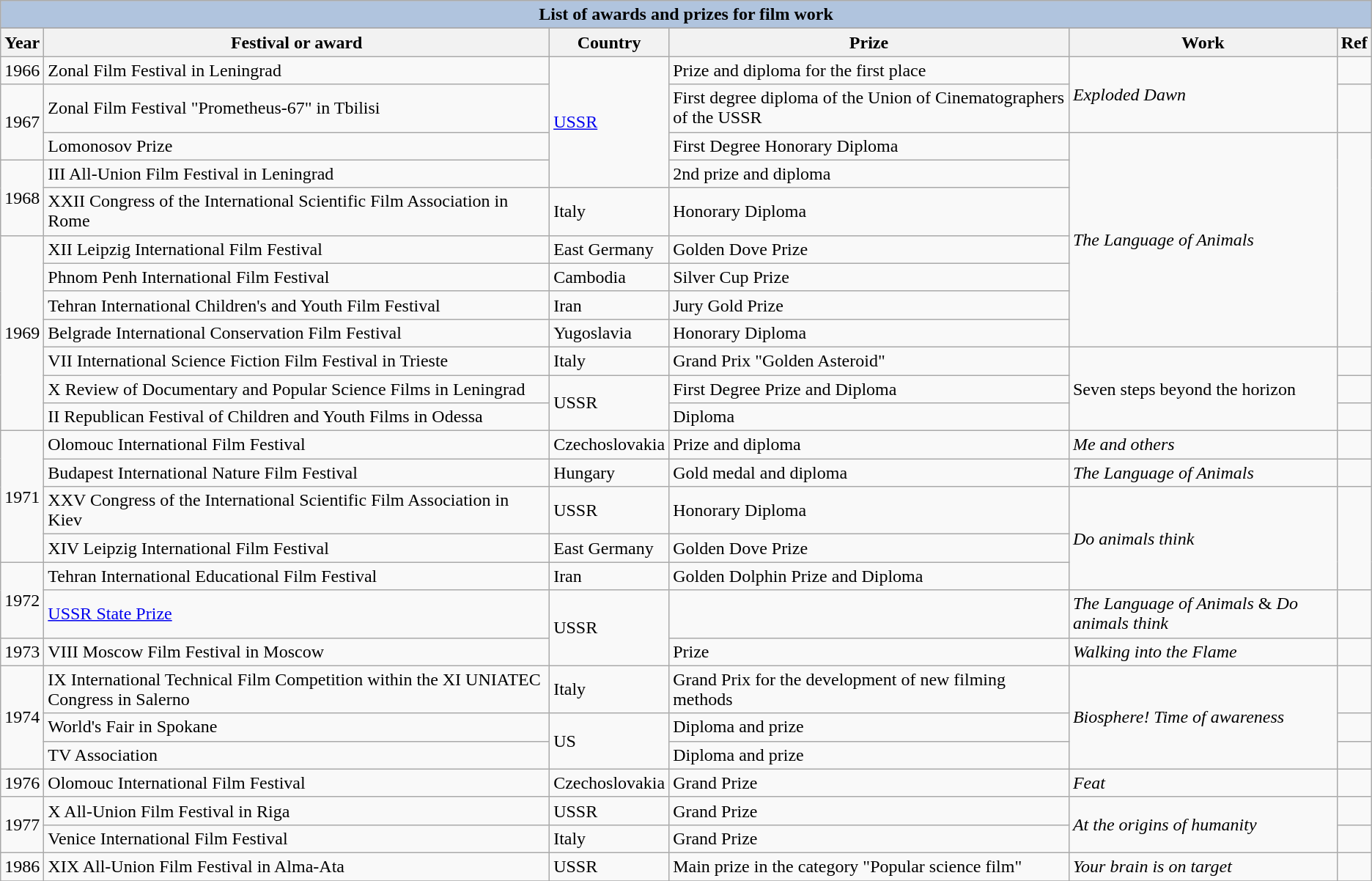<table class="wikitable sortable" >
<tr style="background:#ccc; text-align:center;">
<th colspan="6" style="background: LightSteelBlue;">List of awards and prizes for film work</th>
</tr>
<tr bgcolor="#B0C4DE">
</tr>
<tr>
<th>Year</th>
<th>Festival or award</th>
<th>Country</th>
<th>Prize</th>
<th>Work</th>
<th>Ref</th>
</tr>
<tr>
<td>1966</td>
<td>Zonal Film Festival in Leningrad</td>
<td rowspan="4"><a href='#'>USSR</a></td>
<td>Prize and diploma for the first place</td>
<td rowspan="2"><em>Exploded Dawn</em></td>
<td></td>
</tr>
<tr>
<td rowspan="2">1967</td>
<td>Zonal Film Festival "Prometheus-67" in Tbilisi</td>
<td>First degree diploma of the Union of Cinematographers of the USSR</td>
<td></td>
</tr>
<tr>
<td>Lomonosov Prize</td>
<td>First Degree Honorary Diploma</td>
<td rowspan="7"><em>The Language of Animals</em></td>
<td rowspan="7"></td>
</tr>
<tr>
<td rowspan="2">1968</td>
<td>III All-Union Film Festival in Leningrad</td>
<td>2nd prize and diploma</td>
</tr>
<tr>
<td>XXII Congress of the International Scientific Film Association in Rome</td>
<td>Italy</td>
<td>Honorary Diploma</td>
</tr>
<tr>
<td rowspan="7">1969</td>
<td>XII Leipzig International Film Festival</td>
<td>East Germany</td>
<td>Golden Dove Prize</td>
</tr>
<tr>
<td>Phnom Penh International Film Festival</td>
<td>Cambodia</td>
<td>Silver Cup Prize</td>
</tr>
<tr>
<td>Tehran International Children's and Youth Film Festival</td>
<td>Iran</td>
<td>Jury Gold Prize</td>
</tr>
<tr>
<td>Belgrade International Conservation Film Festival</td>
<td>Yugoslavia</td>
<td>Honorary Diploma</td>
</tr>
<tr>
<td>VII International Science Fiction Film Festival in Trieste</td>
<td>Italy</td>
<td>Grand Prix "Golden Asteroid"</td>
<td rowspan="3">Seven steps beyond the horizon</td>
<td></td>
</tr>
<tr>
<td>X Review of Documentary and Popular Science Films in Leningrad</td>
<td rowspan="2">USSR</td>
<td>First Degree Prize and Diploma</td>
<td></td>
</tr>
<tr>
<td>II Republican Festival of Children and Youth Films in Odessa</td>
<td>Diploma</td>
<td></td>
</tr>
<tr>
<td rowspan="4">1971</td>
<td>Olomouc International Film Festival</td>
<td>Czechoslovakia</td>
<td>Prize and diploma</td>
<td><em>Me and others</em></td>
<td></td>
</tr>
<tr>
<td>Budapest International Nature Film Festival</td>
<td>Hungary</td>
<td>Gold medal and diploma</td>
<td><em>The Language of Animals</em></td>
<td></td>
</tr>
<tr>
<td>XXV Congress of the International Scientific Film Association in Kiev</td>
<td>USSR</td>
<td>Honorary Diploma</td>
<td rowspan="3"><em>Do animals think</em></td>
<td rowspan="3"></td>
</tr>
<tr>
<td>XIV Leipzig International Film Festival</td>
<td>East Germany</td>
<td>Golden Dove Prize</td>
</tr>
<tr>
<td rowspan="2">1972</td>
<td>Tehran International Educational Film Festival</td>
<td>Iran</td>
<td>Golden Dolphin Prize and Diploma</td>
</tr>
<tr>
<td><a href='#'>USSR State Prize</a></td>
<td rowspan="2">USSR</td>
<td></td>
<td><em>The Language of Animals</em> & <em>Do animals think</em></td>
<td></td>
</tr>
<tr>
<td>1973</td>
<td>VIII Moscow Film Festival in Moscow</td>
<td>Prize</td>
<td><em>Walking into the Flame</em></td>
<td></td>
</tr>
<tr>
<td rowspan="3">1974</td>
<td>IX International Technical Film Competition within the XI UNIATEC Congress in Salerno</td>
<td>Italy</td>
<td>Grand Prix for the development of new filming methods</td>
<td rowspan="3"><em>Biosphere! Time of awareness</em></td>
<td></td>
</tr>
<tr>
<td>World's Fair in Spokane</td>
<td rowspan="2">US</td>
<td>Diploma and prize</td>
<td></td>
</tr>
<tr>
<td>TV Association</td>
<td>Diploma and prize</td>
<td></td>
</tr>
<tr>
<td>1976</td>
<td>Olomouc International Film Festival</td>
<td>Czechoslovakia</td>
<td>Grand Prize</td>
<td><em>Feat</em></td>
<td></td>
</tr>
<tr>
<td rowspan="2">1977</td>
<td>X All-Union Film Festival in Riga</td>
<td>USSR</td>
<td>Grand Prize</td>
<td rowspan="2"><em>At the origins of humanity</em></td>
<td></td>
</tr>
<tr>
<td>Venice International Film Festival</td>
<td>Italy</td>
<td>Grand Prize</td>
<td></td>
</tr>
<tr>
<td>1986</td>
<td>XIX All-Union Film Festival in Alma-Ata</td>
<td>USSR</td>
<td>Main prize in the category "Popular science film"</td>
<td><em>Your brain is on target</em></td>
<td></td>
</tr>
<tr>
</tr>
</table>
